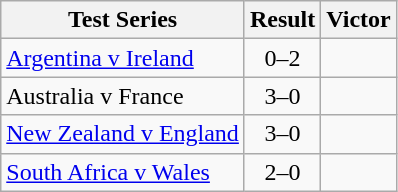<table class="wikitable">
<tr>
<th align=left>Test Series </th>
<th>Result</th>
<th align=left>Victor </th>
</tr>
<tr>
<td><a href='#'>Argentina v Ireland</a></td>
<td align=center>0–2</td>
<td></td>
</tr>
<tr>
<td>Australia v France</td>
<td align=center>3–0</td>
<td></td>
</tr>
<tr>
<td><a href='#'>New Zealand v England</a></td>
<td align=center>3–0</td>
<td></td>
</tr>
<tr>
<td><a href='#'>South Africa v Wales</a></td>
<td align=center>2–0</td>
<td></td>
</tr>
</table>
